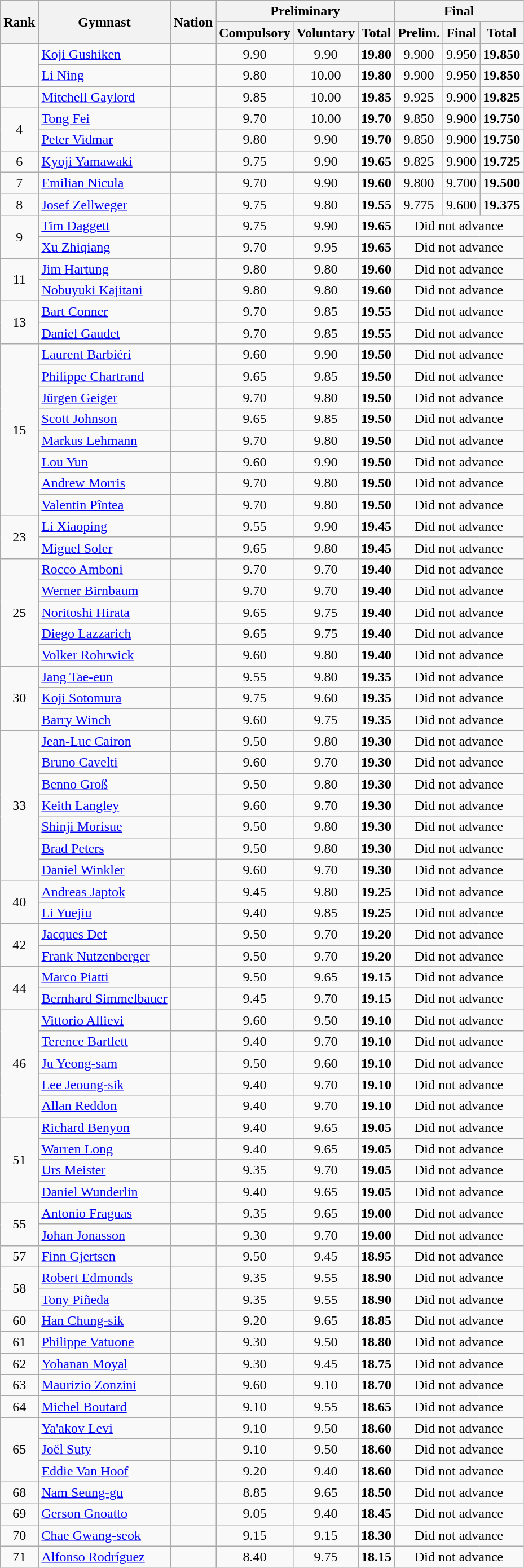<table class="wikitable sortable" style="text-align:center">
<tr>
<th rowspan=2>Rank</th>
<th rowspan=2>Gymnast</th>
<th rowspan=2>Nation</th>
<th colspan=3>Preliminary</th>
<th colspan=3>Final</th>
</tr>
<tr>
<th>Compulsory</th>
<th>Voluntary</th>
<th>Total</th>
<th> Prelim.</th>
<th>Final</th>
<th>Total</th>
</tr>
<tr>
<td rowspan=2></td>
<td align=left data-sort-value=Gushiken><a href='#'>Koji Gushiken</a></td>
<td align=left></td>
<td>9.90</td>
<td>9.90</td>
<td><strong>19.80</strong></td>
<td>9.900</td>
<td>9.950</td>
<td><strong>19.850</strong></td>
</tr>
<tr>
<td align=left data-sort-value=Li><a href='#'>Li Ning</a></td>
<td align=left></td>
<td>9.80</td>
<td>10.00</td>
<td><strong>19.80</strong></td>
<td>9.900</td>
<td>9.950</td>
<td><strong>19.850</strong></td>
</tr>
<tr>
<td></td>
<td align=left data-sort-value=Gaylord><a href='#'>Mitchell Gaylord</a></td>
<td align=left></td>
<td>9.85</td>
<td>10.00</td>
<td><strong>19.85</strong></td>
<td>9.925</td>
<td>9.900</td>
<td><strong>19.825</strong></td>
</tr>
<tr>
<td rowspan=2>4</td>
<td align=left data-sort-value=Tong><a href='#'>Tong Fei</a></td>
<td align=left></td>
<td>9.70</td>
<td>10.00</td>
<td><strong>19.70</strong></td>
<td>9.850</td>
<td>9.900</td>
<td><strong>19.750</strong></td>
</tr>
<tr>
<td align=left data-sort-value=Vidmar><a href='#'>Peter Vidmar</a></td>
<td align=left></td>
<td>9.80</td>
<td>9.90</td>
<td><strong>19.70</strong></td>
<td>9.850</td>
<td>9.900</td>
<td><strong>19.750</strong></td>
</tr>
<tr>
<td>6</td>
<td align=left data-sort-value=Yamawaki><a href='#'>Kyoji Yamawaki</a></td>
<td align=left></td>
<td>9.75</td>
<td>9.90</td>
<td><strong>19.65</strong></td>
<td>9.825</td>
<td>9.900</td>
<td><strong>19.725</strong></td>
</tr>
<tr>
<td>7</td>
<td align=left data-sort-value=Nicula><a href='#'>Emilian Nicula</a></td>
<td align=left></td>
<td>9.70</td>
<td>9.90</td>
<td><strong>19.60</strong></td>
<td>9.800</td>
<td>9.700</td>
<td><strong>19.500</strong></td>
</tr>
<tr>
<td>8</td>
<td align=left data-sort-value=Zellweger><a href='#'>Josef Zellweger</a></td>
<td align=left></td>
<td>9.75</td>
<td>9.80</td>
<td><strong>19.55</strong></td>
<td>9.775</td>
<td>9.600</td>
<td><strong>19.375</strong></td>
</tr>
<tr>
<td rowspan=2>9</td>
<td align=left data-sort-value=Daggett><a href='#'>Tim Daggett</a></td>
<td align=left></td>
<td>9.75</td>
<td>9.90</td>
<td><strong>19.65</strong></td>
<td colspan=3 data-sort-value=0.00>Did not advance</td>
</tr>
<tr>
<td align=left data-sort-value=Xu><a href='#'>Xu Zhiqiang</a></td>
<td align=left></td>
<td>9.70</td>
<td>9.95</td>
<td><strong>19.65</strong></td>
<td colspan=3 data-sort-value=0.00>Did not advance</td>
</tr>
<tr>
<td rowspan=2>11</td>
<td align=left data-sort-value=Hartung><a href='#'>Jim Hartung</a></td>
<td align=left></td>
<td>9.80</td>
<td>9.80</td>
<td><strong>19.60</strong></td>
<td colspan=3 data-sort-value=0.00>Did not advance</td>
</tr>
<tr>
<td align=left data-sort-value=Kajitani><a href='#'>Nobuyuki Kajitani</a></td>
<td align=left></td>
<td>9.80</td>
<td>9.80</td>
<td><strong>19.60</strong></td>
<td colspan=3 data-sort-value=0.00>Did not advance</td>
</tr>
<tr>
<td rowspan=2>13</td>
<td align=left data-sort-value=Conner><a href='#'>Bart Conner</a></td>
<td align=left></td>
<td>9.70</td>
<td>9.85</td>
<td><strong>19.55</strong></td>
<td colspan=3 data-sort-value=0.00>Did not advance</td>
</tr>
<tr>
<td align=left data-sort-value=Gaudet><a href='#'>Daniel Gaudet</a></td>
<td align=left></td>
<td>9.70</td>
<td>9.85</td>
<td><strong>19.55</strong></td>
<td colspan=3 data-sort-value=0.00>Did not advance</td>
</tr>
<tr>
<td rowspan=8>15</td>
<td align=left data-sort-value=Barbiéri><a href='#'>Laurent Barbiéri</a></td>
<td align=left></td>
<td>9.60</td>
<td>9.90</td>
<td><strong>19.50</strong></td>
<td colspan=3 data-sort-value=0.00>Did not advance</td>
</tr>
<tr>
<td align=left data-sort-value=Chartrand><a href='#'>Philippe Chartrand</a></td>
<td align=left></td>
<td>9.65</td>
<td>9.85</td>
<td><strong>19.50</strong></td>
<td colspan=3 data-sort-value=0.00>Did not advance</td>
</tr>
<tr>
<td align=left data-sort-value=Geiger><a href='#'>Jürgen Geiger</a></td>
<td align=left></td>
<td>9.70</td>
<td>9.80</td>
<td><strong>19.50</strong></td>
<td colspan=3 data-sort-value=0.00>Did not advance</td>
</tr>
<tr>
<td align=left data-sort-value=Johnson><a href='#'>Scott Johnson</a></td>
<td align=left></td>
<td>9.65</td>
<td>9.85</td>
<td><strong>19.50</strong></td>
<td colspan=3 data-sort-value=0.00>Did not advance</td>
</tr>
<tr>
<td align=left data-sort-value=Lehmann><a href='#'>Markus Lehmann</a></td>
<td align=left></td>
<td>9.70</td>
<td>9.80</td>
<td><strong>19.50</strong></td>
<td colspan=3 data-sort-value=0.00>Did not advance</td>
</tr>
<tr>
<td align=left data-sort-value=Lou><a href='#'>Lou Yun</a></td>
<td align=left></td>
<td>9.60</td>
<td>9.90</td>
<td><strong>19.50</strong></td>
<td colspan=3 data-sort-value=0.00>Did not advance</td>
</tr>
<tr>
<td align=left data-sort-value=Morris><a href='#'>Andrew Morris</a></td>
<td align=left></td>
<td>9.70</td>
<td>9.80</td>
<td><strong>19.50</strong></td>
<td colspan=3 data-sort-value=0.00>Did not advance</td>
</tr>
<tr>
<td align=left data-sort-value=Pîntea><a href='#'>Valentin Pîntea</a></td>
<td align=left></td>
<td>9.70</td>
<td>9.80</td>
<td><strong>19.50</strong></td>
<td colspan=3 data-sort-value=0.00>Did not advance</td>
</tr>
<tr>
<td rowspan=2>23</td>
<td align=left data-sort-value=Li><a href='#'>Li Xiaoping</a></td>
<td align=left></td>
<td>9.55</td>
<td>9.90</td>
<td><strong>19.45</strong></td>
<td colspan=3 data-sort-value=0.00>Did not advance</td>
</tr>
<tr>
<td align=left data-sort-value=Soler><a href='#'>Miguel Soler</a></td>
<td align=left></td>
<td>9.65</td>
<td>9.80</td>
<td><strong>19.45</strong></td>
<td colspan=3 data-sort-value=0.00>Did not advance</td>
</tr>
<tr>
<td rowspan=5>25</td>
<td align=left data-sort-value=Amboni><a href='#'>Rocco Amboni</a></td>
<td align=left></td>
<td>9.70</td>
<td>9.70</td>
<td><strong>19.40</strong></td>
<td colspan=3 data-sort-value=0.00>Did not advance</td>
</tr>
<tr>
<td align=left data-sort-value=Birnbaum><a href='#'>Werner Birnbaum</a></td>
<td align=left></td>
<td>9.70</td>
<td>9.70</td>
<td><strong>19.40</strong></td>
<td colspan=3 data-sort-value=0.00>Did not advance</td>
</tr>
<tr>
<td align=left data-sort-value=Hirata><a href='#'>Noritoshi Hirata</a></td>
<td align=left></td>
<td>9.65</td>
<td>9.75</td>
<td><strong>19.40</strong></td>
<td colspan=3 data-sort-value=0.00>Did not advance</td>
</tr>
<tr>
<td align=left data-sort-value=Lazzarich><a href='#'>Diego Lazzarich</a></td>
<td align=left></td>
<td>9.65</td>
<td>9.75</td>
<td><strong>19.40</strong></td>
<td colspan=3 data-sort-value=0.00>Did not advance</td>
</tr>
<tr>
<td align=left data-sort-value=Rohrwick><a href='#'>Volker Rohrwick</a></td>
<td align=left></td>
<td>9.60</td>
<td>9.80</td>
<td><strong>19.40</strong></td>
<td colspan=3 data-sort-value=0.00>Did not advance</td>
</tr>
<tr>
<td rowspan=3>30</td>
<td align=left data-sort-value=Jang><a href='#'>Jang Tae-eun</a></td>
<td align=left></td>
<td>9.55</td>
<td>9.80</td>
<td><strong>19.35</strong></td>
<td colspan=3 data-sort-value=0.00>Did not advance</td>
</tr>
<tr>
<td align=left data-sort-value=Sotomura><a href='#'>Koji Sotomura</a></td>
<td align=left></td>
<td>9.75</td>
<td>9.60</td>
<td><strong>19.35</strong></td>
<td colspan=3 data-sort-value=0.00>Did not advance</td>
</tr>
<tr>
<td align=left data-sort-value=Winch><a href='#'>Barry Winch</a></td>
<td align=left></td>
<td>9.60</td>
<td>9.75</td>
<td><strong>19.35</strong></td>
<td colspan=3 data-sort-value=0.00>Did not advance</td>
</tr>
<tr>
<td rowspan=7>33</td>
<td align=left data-sort-value=Cairon><a href='#'>Jean-Luc Cairon</a></td>
<td align=left></td>
<td>9.50</td>
<td>9.80</td>
<td><strong>19.30</strong></td>
<td colspan=3 data-sort-value=0.00>Did not advance</td>
</tr>
<tr>
<td align=left data-sort-value=Cavelti><a href='#'>Bruno Cavelti</a></td>
<td align=left></td>
<td>9.60</td>
<td>9.70</td>
<td><strong>19.30</strong></td>
<td colspan=3 data-sort-value=0.00>Did not advance</td>
</tr>
<tr>
<td align=left data-sort-value=Groß><a href='#'>Benno Groß</a></td>
<td align=left></td>
<td>9.50</td>
<td>9.80</td>
<td><strong>19.30</strong></td>
<td colspan=3 data-sort-value=0.00>Did not advance</td>
</tr>
<tr>
<td align=left data-sort-value=Langley><a href='#'>Keith Langley</a></td>
<td align=left></td>
<td>9.60</td>
<td>9.70</td>
<td><strong>19.30</strong></td>
<td colspan=3 data-sort-value=0.00>Did not advance</td>
</tr>
<tr>
<td align=left data-sort-value=Morisue><a href='#'>Shinji Morisue</a></td>
<td align=left></td>
<td>9.50</td>
<td>9.80</td>
<td><strong>19.30</strong></td>
<td colspan=3 data-sort-value=0.00>Did not advance</td>
</tr>
<tr>
<td align=left data-sort-value=Peters><a href='#'>Brad Peters</a></td>
<td align=left></td>
<td>9.50</td>
<td>9.80</td>
<td><strong>19.30</strong></td>
<td colspan=3 data-sort-value=0.00>Did not advance</td>
</tr>
<tr>
<td align=left data-sort-value=Winkler><a href='#'>Daniel Winkler</a></td>
<td align=left></td>
<td>9.60</td>
<td>9.70</td>
<td><strong>19.30</strong></td>
<td colspan=3 data-sort-value=0.00>Did not advance</td>
</tr>
<tr>
<td rowspan=2>40</td>
<td align=left data-sort-value=Japtok><a href='#'>Andreas Japtok</a></td>
<td align=left></td>
<td>9.45</td>
<td>9.80</td>
<td><strong>19.25</strong></td>
<td colspan=3 data-sort-value=0.00>Did not advance</td>
</tr>
<tr>
<td align=left data-sort-value=Li><a href='#'>Li Yuejiu</a></td>
<td align=left></td>
<td>9.40</td>
<td>9.85</td>
<td><strong>19.25</strong></td>
<td colspan=3 data-sort-value=0.00>Did not advance</td>
</tr>
<tr>
<td rowspan=2>42</td>
<td align=left data-sort-value=Def><a href='#'>Jacques Def</a></td>
<td align=left></td>
<td>9.50</td>
<td>9.70</td>
<td><strong>19.20</strong></td>
<td colspan=3 data-sort-value=0.00>Did not advance</td>
</tr>
<tr>
<td align=left data-sort-value=Nutzenberger><a href='#'>Frank Nutzenberger</a></td>
<td align=left></td>
<td>9.50</td>
<td>9.70</td>
<td><strong>19.20</strong></td>
<td colspan=3 data-sort-value=0.00>Did not advance</td>
</tr>
<tr>
<td rowspan=2>44</td>
<td align=left data-sort-value=Piatti><a href='#'>Marco Piatti</a></td>
<td align=left></td>
<td>9.50</td>
<td>9.65</td>
<td><strong>19.15</strong></td>
<td colspan=3 data-sort-value=0.00>Did not advance</td>
</tr>
<tr>
<td align=left data-sort-value=Simmelbauer><a href='#'>Bernhard Simmelbauer</a></td>
<td align=left></td>
<td>9.45</td>
<td>9.70</td>
<td><strong>19.15</strong></td>
<td colspan=3 data-sort-value=0.00>Did not advance</td>
</tr>
<tr>
<td rowspan=5>46</td>
<td align=left data-sort-value=Allievi><a href='#'>Vittorio Allievi</a></td>
<td align=left></td>
<td>9.60</td>
<td>9.50</td>
<td><strong>19.10</strong></td>
<td colspan=3 data-sort-value=0.00>Did not advance</td>
</tr>
<tr>
<td align=left data-sort-value=Bartlett><a href='#'>Terence Bartlett</a></td>
<td align=left></td>
<td>9.40</td>
<td>9.70</td>
<td><strong>19.10</strong></td>
<td colspan=3 data-sort-value=0.00>Did not advance</td>
</tr>
<tr>
<td align=left data-sort-value=Ju><a href='#'>Ju Yeong-sam</a></td>
<td align=left></td>
<td>9.50</td>
<td>9.60</td>
<td><strong>19.10</strong></td>
<td colspan=3 data-sort-value=0.00>Did not advance</td>
</tr>
<tr>
<td align=left data-sort-value=Lee><a href='#'>Lee Jeoung-sik</a></td>
<td align=left></td>
<td>9.40</td>
<td>9.70</td>
<td><strong>19.10</strong></td>
<td colspan=3 data-sort-value=0.00>Did not advance</td>
</tr>
<tr>
<td align=left data-sort-value=Reddon><a href='#'>Allan Reddon</a></td>
<td align=left></td>
<td>9.40</td>
<td>9.70</td>
<td><strong>19.10</strong></td>
<td colspan=3 data-sort-value=0.00>Did not advance</td>
</tr>
<tr>
<td rowspan=4>51</td>
<td align=left data-sort-value=Benyon><a href='#'>Richard Benyon</a></td>
<td align=left></td>
<td>9.40</td>
<td>9.65</td>
<td><strong>19.05</strong></td>
<td colspan=3 data-sort-value=0.00>Did not advance</td>
</tr>
<tr>
<td align=left data-sort-value=Long><a href='#'>Warren Long</a></td>
<td align=left></td>
<td>9.40</td>
<td>9.65</td>
<td><strong>19.05</strong></td>
<td colspan=3 data-sort-value=0.00>Did not advance</td>
</tr>
<tr>
<td align=left data-sort-value=Meister><a href='#'>Urs Meister</a></td>
<td align=left></td>
<td>9.35</td>
<td>9.70</td>
<td><strong>19.05</strong></td>
<td colspan=3 data-sort-value=0.00>Did not advance</td>
</tr>
<tr>
<td align=left data-sort-value=Wunderlin><a href='#'>Daniel Wunderlin</a></td>
<td align=left></td>
<td>9.40</td>
<td>9.65</td>
<td><strong>19.05</strong></td>
<td colspan=3 data-sort-value=0.00>Did not advance</td>
</tr>
<tr>
<td rowspan=2>55</td>
<td align=left data-sort-value=Fraguas><a href='#'>Antonio Fraguas</a></td>
<td align=left></td>
<td>9.35</td>
<td>9.65</td>
<td><strong>19.00</strong></td>
<td colspan=3 data-sort-value=0.00>Did not advance</td>
</tr>
<tr>
<td align=left data-sort-value=Jonasson><a href='#'>Johan Jonasson</a></td>
<td align=left></td>
<td>9.30</td>
<td>9.70</td>
<td><strong>19.00</strong></td>
<td colspan=3 data-sort-value=0.00>Did not advance</td>
</tr>
<tr>
<td>57</td>
<td align=left data-sort-value=Gjertsen><a href='#'>Finn Gjertsen</a></td>
<td align=left></td>
<td>9.50</td>
<td>9.45</td>
<td><strong>18.95</strong></td>
<td colspan=3 data-sort-value=0.00>Did not advance</td>
</tr>
<tr>
<td rowspan=2>58</td>
<td align=left data-sort-value=Edmonds><a href='#'>Robert Edmonds</a></td>
<td align=left></td>
<td>9.35</td>
<td>9.55</td>
<td><strong>18.90</strong></td>
<td colspan=3 data-sort-value=0.00>Did not advance</td>
</tr>
<tr>
<td align=left data-sort-value=Piñeda><a href='#'>Tony Piñeda</a></td>
<td align=left></td>
<td>9.35</td>
<td>9.55</td>
<td><strong>18.90</strong></td>
<td colspan=3 data-sort-value=0.00>Did not advance</td>
</tr>
<tr>
<td>60</td>
<td align=left data-sort-value=Han><a href='#'>Han Chung-sik</a></td>
<td align=left></td>
<td>9.20</td>
<td>9.65</td>
<td><strong>18.85</strong></td>
<td colspan=3 data-sort-value=0.00>Did not advance</td>
</tr>
<tr>
<td>61</td>
<td align=left data-sort-value=Vatuone><a href='#'>Philippe Vatuone</a></td>
<td align=left></td>
<td>9.30</td>
<td>9.50</td>
<td><strong>18.80</strong></td>
<td colspan=3 data-sort-value=0.00>Did not advance</td>
</tr>
<tr>
<td>62</td>
<td align=left data-sort-value=Moyal><a href='#'>Yohanan Moyal</a></td>
<td align=left></td>
<td>9.30</td>
<td>9.45</td>
<td><strong>18.75</strong></td>
<td colspan=3 data-sort-value=0.00>Did not advance</td>
</tr>
<tr>
<td>63</td>
<td align=left data-sort-value=Zonzini><a href='#'>Maurizio Zonzini</a></td>
<td align=left></td>
<td>9.60</td>
<td>9.10</td>
<td><strong>18.70</strong></td>
<td colspan=3 data-sort-value=0.00>Did not advance</td>
</tr>
<tr>
<td>64</td>
<td align=left data-sort-value=Boutard><a href='#'>Michel Boutard</a></td>
<td align=left></td>
<td>9.10</td>
<td>9.55</td>
<td><strong>18.65</strong></td>
<td colspan=3 data-sort-value=0.00>Did not advance</td>
</tr>
<tr>
<td rowspan=3>65</td>
<td align=left data-sort-value=Levi><a href='#'>Ya'akov Levi</a></td>
<td align=left></td>
<td>9.10</td>
<td>9.50</td>
<td><strong>18.60</strong></td>
<td colspan=3 data-sort-value=0.00>Did not advance</td>
</tr>
<tr>
<td align=left data-sort-value=Suty><a href='#'>Joël Suty</a></td>
<td align=left></td>
<td>9.10</td>
<td>9.50</td>
<td><strong>18.60</strong></td>
<td colspan=3 data-sort-value=0.00>Did not advance</td>
</tr>
<tr>
<td align=left data-sort-value=Van Hoof><a href='#'>Eddie Van Hoof</a></td>
<td align=left></td>
<td>9.20</td>
<td>9.40</td>
<td><strong>18.60</strong></td>
<td colspan=3 data-sort-value=0.00>Did not advance</td>
</tr>
<tr>
<td>68</td>
<td align=left data-sort-value=Nam><a href='#'>Nam Seung-gu</a></td>
<td align=left></td>
<td>8.85</td>
<td>9.65</td>
<td><strong>18.50</strong></td>
<td colspan=3 data-sort-value=0.00>Did not advance</td>
</tr>
<tr>
<td>69</td>
<td align=left data-sort-value=Gnoatto><a href='#'>Gerson Gnoatto</a></td>
<td align=left></td>
<td>9.05</td>
<td>9.40</td>
<td><strong>18.45</strong></td>
<td colspan=3 data-sort-value=0.00>Did not advance</td>
</tr>
<tr>
<td>70</td>
<td align=left data-sort-value=Chae><a href='#'>Chae Gwang-seok</a></td>
<td align=left></td>
<td>9.15</td>
<td>9.15</td>
<td><strong>18.30</strong></td>
<td colspan=3 data-sort-value=0.00>Did not advance</td>
</tr>
<tr>
<td>71</td>
<td align=left data-sort-value=Rodríguez><a href='#'>Alfonso Rodríguez</a></td>
<td align=left></td>
<td>8.40</td>
<td>9.75</td>
<td><strong>18.15</strong></td>
<td colspan=3 data-sort-value=0.00>Did not advance</td>
</tr>
</table>
